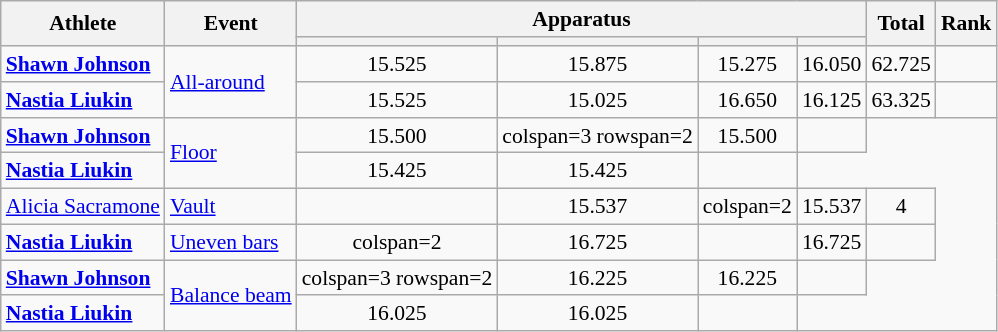<table class=wikitable style=font-size:90%;text-align:center>
<tr>
<th rowspan=2>Athlete</th>
<th rowspan=2>Event</th>
<th colspan=4>Apparatus</th>
<th rowspan=2>Total</th>
<th rowspan=2>Rank</th>
</tr>
<tr style=font-size:95%>
<th></th>
<th></th>
<th></th>
<th></th>
</tr>
<tr>
<td align=left><strong><a href='#'>Shawn Johnson</a></strong></td>
<td align=left rowspan=2><a href='#'>All-around</a></td>
<td>15.525</td>
<td>15.875</td>
<td>15.275</td>
<td>16.050</td>
<td>62.725</td>
<td></td>
</tr>
<tr>
<td align=left><strong><a href='#'>Nastia Liukin</a></strong></td>
<td>15.525</td>
<td>15.025</td>
<td>16.650</td>
<td>16.125</td>
<td>63.325</td>
<td></td>
</tr>
<tr>
<td align=left><strong><a href='#'>Shawn Johnson</a></strong></td>
<td align=left rowspan=2><a href='#'>Floor</a></td>
<td>15.500</td>
<td>colspan=3 rowspan=2 </td>
<td>15.500</td>
<td></td>
</tr>
<tr>
<td align=left><strong><a href='#'>Nastia Liukin</a></strong></td>
<td>15.425</td>
<td>15.425</td>
<td></td>
</tr>
<tr>
<td align=left><a href='#'>Alicia Sacramone</a></td>
<td align=left><a href='#'>Vault</a></td>
<td></td>
<td>15.537</td>
<td>colspan=2 </td>
<td>15.537</td>
<td>4</td>
</tr>
<tr>
<td align=left><strong><a href='#'>Nastia Liukin</a></strong></td>
<td align=left><a href='#'>Uneven bars</a></td>
<td>colspan=2 </td>
<td>16.725</td>
<td></td>
<td>16.725</td>
<td></td>
</tr>
<tr>
<td align=left><strong><a href='#'>Shawn Johnson</a></strong></td>
<td align=left rowspan=2><a href='#'>Balance beam</a></td>
<td>colspan=3 rowspan=2 </td>
<td>16.225</td>
<td>16.225</td>
<td></td>
</tr>
<tr>
<td align=left><strong><a href='#'>Nastia Liukin</a></strong></td>
<td>16.025</td>
<td>16.025</td>
<td></td>
</tr>
</table>
